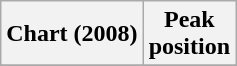<table class="wikitable">
<tr>
<th>Chart (2008)</th>
<th>Peak<br> position</th>
</tr>
<tr>
</tr>
</table>
